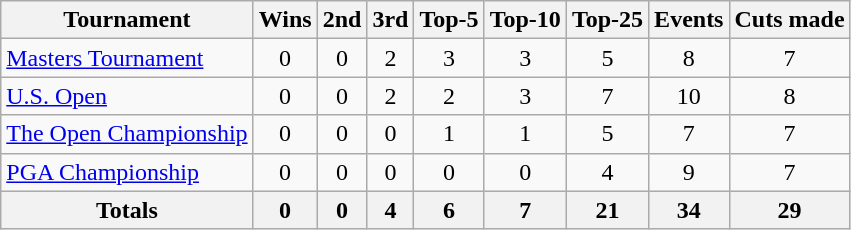<table class=wikitable style=text-align:center>
<tr>
<th>Tournament</th>
<th>Wins</th>
<th>2nd</th>
<th>3rd</th>
<th>Top-5</th>
<th>Top-10</th>
<th>Top-25</th>
<th>Events</th>
<th>Cuts made</th>
</tr>
<tr>
<td align=left><a href='#'>Masters Tournament</a></td>
<td>0</td>
<td>0</td>
<td>2</td>
<td>3</td>
<td>3</td>
<td>5</td>
<td>8</td>
<td>7</td>
</tr>
<tr>
<td align=left><a href='#'>U.S. Open</a></td>
<td>0</td>
<td>0</td>
<td>2</td>
<td>2</td>
<td>3</td>
<td>7</td>
<td>10</td>
<td>8</td>
</tr>
<tr>
<td align=left><a href='#'>The Open Championship</a></td>
<td>0</td>
<td>0</td>
<td>0</td>
<td>1</td>
<td>1</td>
<td>5</td>
<td>7</td>
<td>7</td>
</tr>
<tr>
<td align=left><a href='#'>PGA Championship</a></td>
<td>0</td>
<td>0</td>
<td>0</td>
<td>0</td>
<td>0</td>
<td>4</td>
<td>9</td>
<td>7</td>
</tr>
<tr>
<th>Totals</th>
<th>0</th>
<th>0</th>
<th>4</th>
<th>6</th>
<th>7</th>
<th>21</th>
<th>34</th>
<th>29</th>
</tr>
</table>
